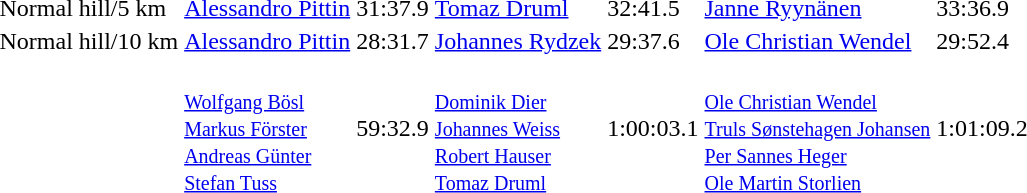<table>
<tr>
<td>Normal hill/5 km</td>
<td><a href='#'>Alessandro Pittin</a><br></td>
<td>31:37.9</td>
<td><a href='#'>Tomaz Druml</a><br></td>
<td>32:41.5</td>
<td><a href='#'>Janne Ryynänen</a><br></td>
<td>33:36.9</td>
</tr>
<tr>
<td>Normal hill/10 km</td>
<td><a href='#'>Alessandro Pittin</a><br></td>
<td>28:31.7</td>
<td><a href='#'>Johannes Rydzek</a><br></td>
<td>29:37.6</td>
<td><a href='#'>Ole Christian Wendel</a><br></td>
<td>29:52.4</td>
</tr>
<tr>
<td></td>
<td><br><small><a href='#'>Wolfgang Bösl</a><br><a href='#'>Markus Förster</a><br><a href='#'>Andreas Günter</a><br><a href='#'>Stefan Tuss</a></small></td>
<td>59:32.9</td>
<td><br><small><a href='#'>Dominik Dier</a><br><a href='#'>Johannes Weiss</a><br><a href='#'>Robert Hauser</a><br><a href='#'>Tomaz Druml</a></small></td>
<td>1:00:03.1</td>
<td><br><small><a href='#'>Ole Christian Wendel</a><br><a href='#'>Truls Sønstehagen Johansen</a><br><a href='#'>Per Sannes Heger</a><br><a href='#'>Ole Martin Storlien</a></small></td>
<td>1:01:09.2</td>
</tr>
<tr>
</tr>
</table>
